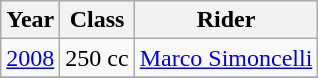<table class="wikitable">
<tr>
<th>Year</th>
<th>Class</th>
<th>Rider</th>
</tr>
<tr>
<td><a href='#'>2008</a></td>
<td>250 cc</td>
<td> <a href='#'>Marco Simoncelli</a></td>
</tr>
<tr>
</tr>
</table>
